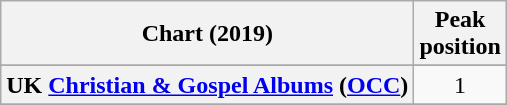<table class="wikitable sortable plainrowheaders" style="text-align:center">
<tr>
<th scope="col">Chart (2019)</th>
<th scope="col">Peak<br> position</th>
</tr>
<tr>
</tr>
<tr>
</tr>
<tr>
</tr>
<tr>
</tr>
<tr>
</tr>
<tr>
<th scope="row">UK <a href='#'>Christian & Gospel Albums</a> (<a href='#'>OCC</a>)</th>
<td>1</td>
</tr>
<tr>
</tr>
<tr>
</tr>
<tr>
</tr>
</table>
